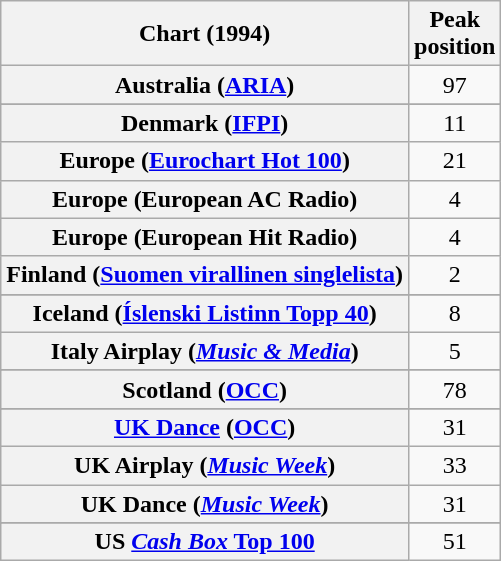<table class="wikitable plainrowheaders sortable">
<tr>
<th>Chart (1994)</th>
<th>Peak<br>position</th>
</tr>
<tr>
<th scope="row">Australia (<a href='#'>ARIA</a>)</th>
<td style="text-align:center;">97</td>
</tr>
<tr>
</tr>
<tr>
</tr>
<tr>
<th scope="row">Denmark (<a href='#'>IFPI</a>)</th>
<td style="text-align:center;">11</td>
</tr>
<tr>
<th scope="row">Europe (<a href='#'>Eurochart Hot 100</a>)</th>
<td style="text-align:center;">21</td>
</tr>
<tr>
<th scope="row">Europe (European AC Radio)</th>
<td style="text-align:center;">4</td>
</tr>
<tr>
<th scope="row">Europe (European Hit Radio)</th>
<td style="text-align:center;">4</td>
</tr>
<tr>
<th scope="row">Finland (<a href='#'>Suomen virallinen singlelista</a>)</th>
<td style="text-align:center;">2</td>
</tr>
<tr>
</tr>
<tr>
<th scope="row">Iceland (<a href='#'>Íslenski Listinn Topp 40</a>)</th>
<td style="text-align:center;">8</td>
</tr>
<tr>
<th scope="row">Italy Airplay (<em><a href='#'>Music & Media</a></em>)</th>
<td style="text-align:center;">5</td>
</tr>
<tr>
</tr>
<tr>
</tr>
<tr>
</tr>
<tr>
<th scope="row">Scotland (<a href='#'>OCC</a>)</th>
<td style="text-align:center;">78</td>
</tr>
<tr>
</tr>
<tr>
</tr>
<tr>
</tr>
<tr>
<th scope="row"><a href='#'>UK Dance</a> (<a href='#'>OCC</a>)</th>
<td style="text-align:center;">31</td>
</tr>
<tr>
<th scope="row">UK Airplay (<em><a href='#'>Music Week</a></em>)</th>
<td style="text-align:center;">33</td>
</tr>
<tr>
<th scope="row">UK Dance (<em><a href='#'>Music Week</a></em>)</th>
<td style="text-align:center;">31</td>
</tr>
<tr>
</tr>
<tr>
<th scope="row">US <a href='#'><em>Cash Box</em> Top 100</a></th>
<td align="center">51</td>
</tr>
</table>
